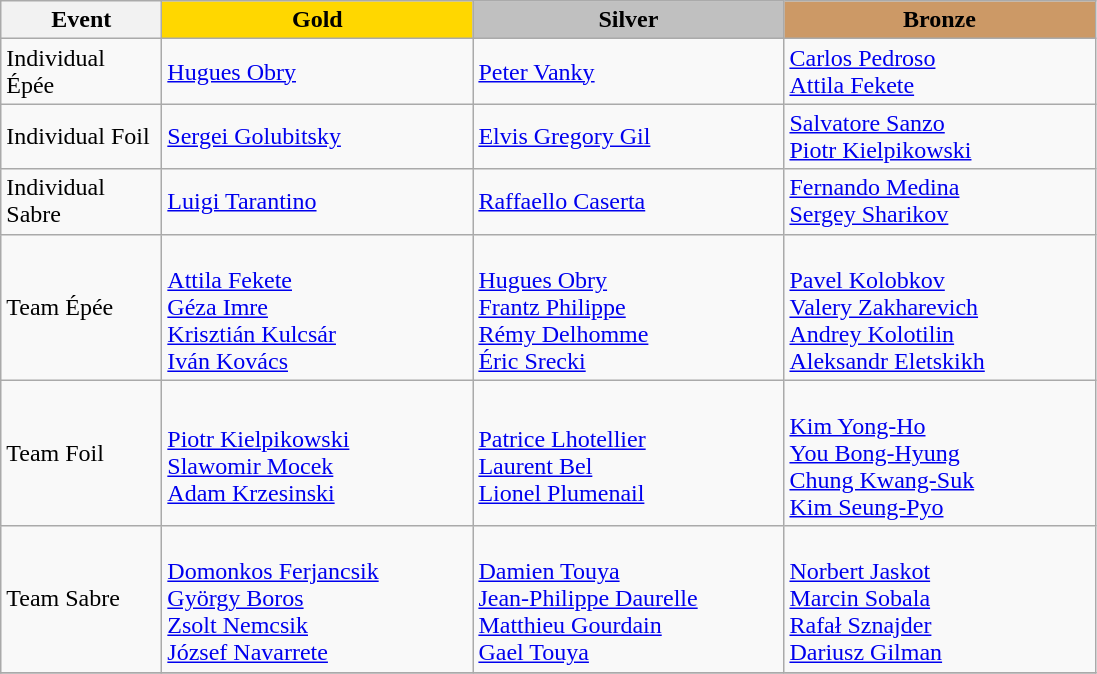<table class="wikitable">
<tr>
<th width="100">Event</th>
<th style="background-color:gold;" width="200"> Gold</th>
<th style="background-color:silver;" width="200"> Silver</th>
<th style="background-color:#CC9966;" width="200"> Bronze</th>
</tr>
<tr>
<td>Individual Épée</td>
<td> <a href='#'>Hugues Obry</a></td>
<td> <a href='#'>Peter Vanky</a></td>
<td> <a href='#'>Carlos Pedroso</a> <br>  <a href='#'>Attila Fekete</a></td>
</tr>
<tr>
<td>Individual Foil</td>
<td> <a href='#'>Sergei Golubitsky</a></td>
<td> <a href='#'>Elvis Gregory Gil</a></td>
<td> <a href='#'>Salvatore Sanzo</a> <br>  <a href='#'>Piotr Kielpikowski</a></td>
</tr>
<tr>
<td>Individual Sabre</td>
<td> <a href='#'>Luigi Tarantino</a></td>
<td> <a href='#'>Raffaello Caserta</a></td>
<td> <a href='#'>Fernando Medina</a> <br>  <a href='#'>Sergey Sharikov</a></td>
</tr>
<tr>
<td>Team Épée</td>
<td> <br> <a href='#'>Attila Fekete</a> <br> <a href='#'>Géza Imre</a> <br> <a href='#'>Krisztián Kulcsár</a> <br> <a href='#'>Iván Kovács</a></td>
<td> <br> <a href='#'>Hugues Obry</a> <br> <a href='#'>Frantz Philippe</a> <br> <a href='#'>Rémy Delhomme</a> <br> <a href='#'>Éric Srecki</a></td>
<td> <br> <a href='#'>Pavel Kolobkov</a> <br><a href='#'>Valery Zakharevich</a><br><a href='#'>Andrey Kolotilin</a><br><a href='#'>Aleksandr Eletskikh</a></td>
</tr>
<tr>
<td>Team Foil</td>
<td> <br> <a href='#'>Piotr Kielpikowski</a> <br> <a href='#'>Slawomir Mocek</a> <br> <a href='#'>Adam Krzesinski</a></td>
<td> <br> <a href='#'>Patrice Lhotellier</a> <br> <a href='#'>Laurent Bel</a> <br> <a href='#'>Lionel Plumenail</a></td>
<td> <br> <a href='#'>Kim Yong-Ho</a> <br> <a href='#'>You Bong-Hyung</a> <br> <a href='#'>Chung Kwang-Suk</a> <br> <a href='#'>Kim Seung-Pyo</a></td>
</tr>
<tr>
<td>Team Sabre</td>
<td> <br> <a href='#'>Domonkos Ferjancsik</a> <br> <a href='#'>György Boros</a> <br> <a href='#'>Zsolt Nemcsik</a> <br> <a href='#'>József Navarrete</a></td>
<td> <br> <a href='#'>Damien Touya</a> <br> <a href='#'>Jean-Philippe Daurelle</a> <br> <a href='#'>Matthieu Gourdain</a> <br> <a href='#'>Gael Touya</a></td>
<td> <br> <a href='#'>Norbert Jaskot</a> <br> <a href='#'>Marcin Sobala</a> <br> <a href='#'>Rafał Sznajder</a> <br> <a href='#'>Dariusz Gilman</a></td>
</tr>
<tr>
</tr>
</table>
